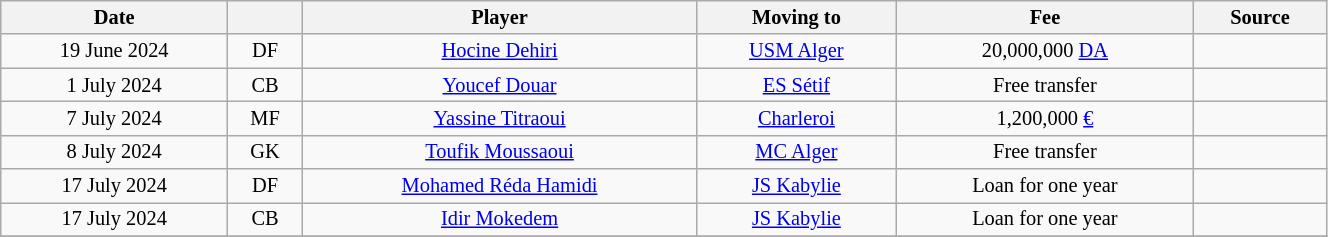<table class="wikitable sortable" style="width:70%; text-align:center; font-size:85%; text-align:centre;">
<tr>
<th>Date</th>
<th></th>
<th>Player</th>
<th>Moving to</th>
<th>Fee</th>
<th>Source</th>
</tr>
<tr>
<td>19 June 2024</td>
<td>DF</td>
<td> <a href='#'>Hocine Dehiri</a></td>
<td><a href='#'>USM Alger</a></td>
<td>20,000,000 <a href='#'>DA</a></td>
<td></td>
</tr>
<tr>
<td>1 July 2024</td>
<td>CB</td>
<td> <a href='#'>Youcef Douar</a></td>
<td><a href='#'>ES Sétif</a></td>
<td>Free transfer</td>
<td></td>
</tr>
<tr>
<td>7 July 2024</td>
<td>MF</td>
<td> <a href='#'>Yassine Titraoui</a></td>
<td> <a href='#'>Charleroi</a></td>
<td>1,200,000 <a href='#'>€</a></td>
<td></td>
</tr>
<tr>
<td>8 July 2024</td>
<td>GK</td>
<td> <a href='#'>Toufik Moussaoui</a></td>
<td><a href='#'>MC Alger</a></td>
<td>Free transfer</td>
<td></td>
</tr>
<tr>
<td>17 July 2024</td>
<td>DF</td>
<td> <a href='#'>Mohamed Réda Hamidi</a></td>
<td><a href='#'>JS Kabylie</a></td>
<td>Loan for one year</td>
<td></td>
</tr>
<tr>
<td>17 July 2024</td>
<td>CB</td>
<td> <a href='#'>Idir Mokedem</a></td>
<td><a href='#'>JS Kabylie</a></td>
<td>Loan for one year</td>
<td></td>
</tr>
<tr>
</tr>
</table>
